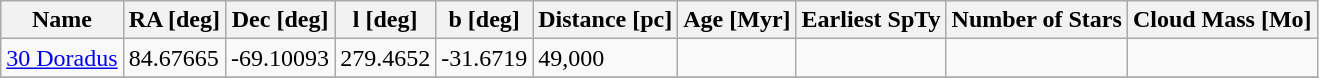<table class="wikitable sortable ">
<tr>
<th>Name</th>
<th data-sort-type="number">RA [deg]</th>
<th data-sort-type="number">Dec [deg]</th>
<th data-sort-type="number">l [deg]</th>
<th data-sort-type="number">b [deg]</th>
<th data-sort-type="number">Distance [pc]</th>
<th data-sort-type="number">Age [Myr]</th>
<th>Earliest SpTy</th>
<th data-sort-type="number">Number of Stars</th>
<th data-sort-type="number">Cloud Mass [Mo]</th>
</tr>
<tr>
<td><a href='#'>30 Doradus</a></td>
<td>84.67665</td>
<td>-69.10093</td>
<td>279.4652</td>
<td>-31.6719</td>
<td>49,000</td>
<td></td>
<td></td>
<td></td>
<td></td>
</tr>
<tr>
</tr>
</table>
